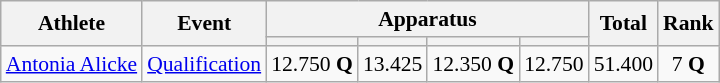<table class="wikitable" style="font-size:90%">
<tr>
<th rowspan=2>Athlete</th>
<th rowspan=2>Event</th>
<th colspan =4>Apparatus</th>
<th rowspan=2>Total</th>
<th rowspan=2>Rank</th>
</tr>
<tr style="font-size:95%">
<th></th>
<th></th>
<th></th>
<th></th>
</tr>
<tr align=center>
<td align=left><a href='#'>Antonia Alicke</a></td>
<td align=left><a href='#'>Qualification</a></td>
<td>12.750 <strong>Q</strong></td>
<td>13.425</td>
<td>12.350 <strong>Q</strong></td>
<td>12.750</td>
<td>51.400</td>
<td>7 <strong>Q</strong></td>
</tr>
</table>
